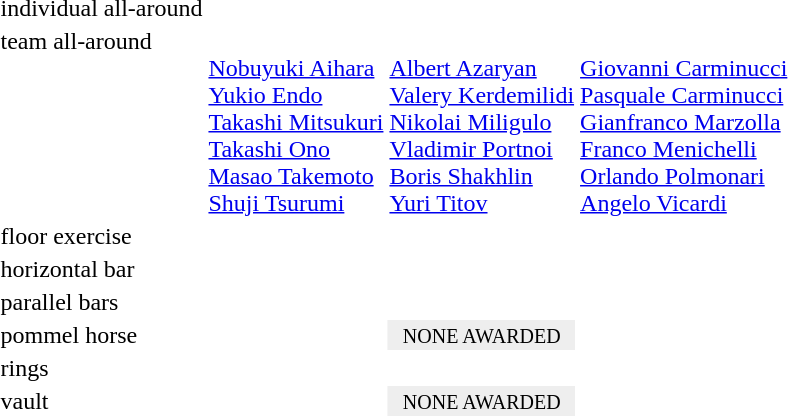<table>
<tr>
<td>individual all-around<br></td>
<td></td>
<td></td>
<td></td>
</tr>
<tr valign="top">
<td>team all-around<br></td>
<td><br><a href='#'>Nobuyuki Aihara</a><br><a href='#'>Yukio Endo</a><br><a href='#'>Takashi Mitsukuri</a><br><a href='#'>Takashi Ono</a> <br><a href='#'>Masao Takemoto</a><br><a href='#'>Shuji Tsurumi</a></td>
<td><br><a href='#'>Albert Azaryan</a><br><a href='#'>Valery Kerdemilidi</a><br><a href='#'>Nikolai Miligulo</a><br><a href='#'>Vladimir Portnoi</a><br><a href='#'>Boris Shakhlin</a><br><a href='#'>Yuri Titov</a></td>
<td><br><a href='#'>Giovanni Carminucci</a><br><a href='#'>Pasquale Carminucci</a><br><a href='#'>Gianfranco Marzolla</a><br><a href='#'>Franco Menichelli</a><br><a href='#'>Orlando Polmonari</a><br><a href='#'>Angelo Vicardi</a></td>
</tr>
<tr>
<td>floor exercise<br></td>
<td></td>
<td></td>
<td></td>
</tr>
<tr valign="top">
<td>horizontal bar<br></td>
<td></td>
<td></td>
<td></td>
</tr>
<tr>
<td>parallel bars<br></td>
<td></td>
<td></td>
<td></td>
</tr>
<tr valign="top">
<td rowspan=2>pommel horse<br></td>
<td></td>
<td rowspan="2"  style="background:#eee; text-align:center;"><small>NONE AWARDED</small></td>
<td rowspan=2></td>
</tr>
<tr>
<td></td>
</tr>
<tr valign="top">
<td rowspan=2>rings<br></td>
<td rowspan=2></td>
<td rowspan=2></td>
<td></td>
</tr>
<tr>
<td></td>
</tr>
<tr valign="top">
<td rowspan=2>vault<br></td>
<td></td>
<td rowspan="2"  style="background:#eee; text-align:center;"><small>NONE AWARDED</small></td>
<td rowspan=2></td>
</tr>
<tr>
<td></td>
</tr>
</table>
